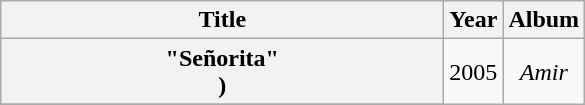<table class="wikitable plainrowheaders" style="text-align:center;">
<tr>
<th scope="col" style="width:18em;">Title</th>
<th scope="col">Year</th>
<th scope="col">Album</th>
</tr>
<tr>
<th scope="row">"Señorita"<br>) </th>
<td rowspan="2">2005</td>
<td rowspan="2"><em>Amir</em></td>
</tr>
<tr>
</tr>
</table>
